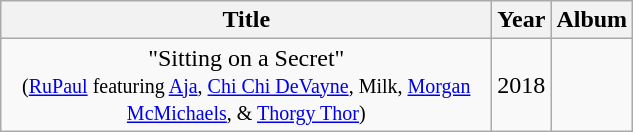<table class="wikitable plainrowheaders" style="text-align:center;">
<tr>
<th style="width:20em;">Title</th>
<th>Year</th>
<th>Album</th>
</tr>
<tr>
<td>"Sitting on a Secret" <br><small>(<a href='#'>RuPaul</a> featuring <a href='#'>Aja</a>, <a href='#'>Chi Chi DeVayne</a>, Milk, <a href='#'>Morgan McMichaels</a>, & <a href='#'>Thorgy Thor</a>)</small></td>
<td>2018</td>
<td></td>
</tr>
</table>
